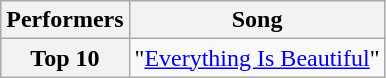<table class="wikitable unsortable" style="text-align:center;">
<tr>
<th scope="col">Performers</th>
<th scope="col">Song</th>
</tr>
<tr>
<th scope="row">Top 10</th>
<td>"<a href='#'>Everything Is Beautiful</a>"</td>
</tr>
</table>
